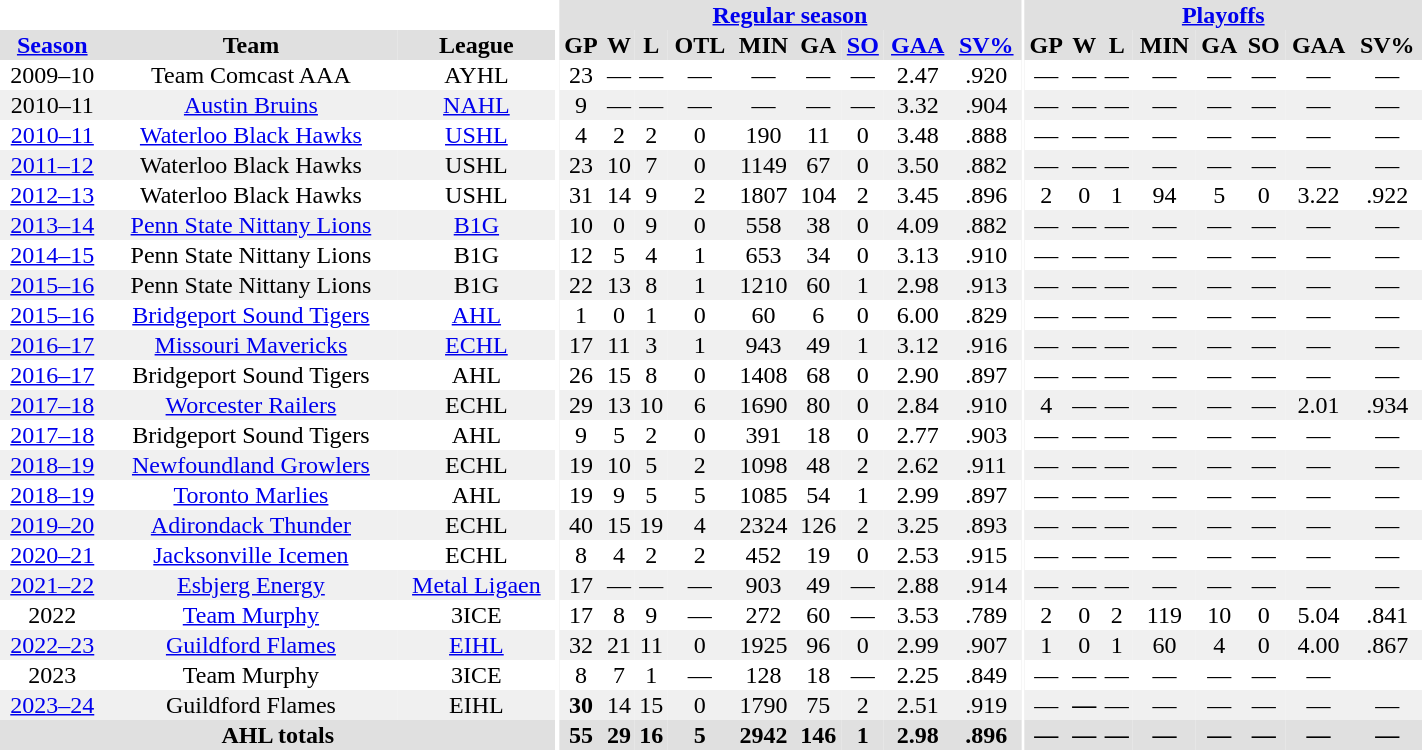<table border="0" cellpadding="1" cellspacing="0" style="text-align:center; width:75%;">
<tr bgcolor="#e0e0e0">
<th colspan="3" bgcolor="#ffffff"></th>
<th rowspan="96" bgcolor="#ffffff"></th>
<th colspan="9" bgcolor="#e0e0e0"><a href='#'>Regular season</a></th>
<th rowspan="96" bgcolor="#ffffff"></th>
<th colspan="8" bgcolor="#e0e0e0"><a href='#'>Playoffs</a></th>
</tr>
<tr bgcolor="#e0e0e0">
<th><a href='#'>Season</a></th>
<th>Team</th>
<th>League</th>
<th>GP</th>
<th>W</th>
<th>L</th>
<th>OTL</th>
<th>MIN</th>
<th>GA</th>
<th><a href='#'>SO</a></th>
<th><a href='#'>GAA</a></th>
<th><a href='#'>SV%</a></th>
<th>GP</th>
<th>W</th>
<th>L</th>
<th>MIN</th>
<th>GA</th>
<th>SO</th>
<th>GAA</th>
<th>SV%</th>
</tr>
<tr>
<td>2009–10</td>
<td>Team Comcast AAA</td>
<td>AYHL</td>
<td>23</td>
<td>—</td>
<td>—</td>
<td>—</td>
<td>—</td>
<td>—</td>
<td>—</td>
<td>2.47</td>
<td>.920</td>
<td>—</td>
<td>—</td>
<td>—</td>
<td>—</td>
<td>—</td>
<td>—</td>
<td>—</td>
<td>—</td>
</tr>
<tr bgcolor="#f0f0f0">
<td>2010–11</td>
<td><a href='#'>Austin Bruins</a></td>
<td><a href='#'>NAHL</a></td>
<td>9</td>
<td>—</td>
<td>—</td>
<td>—</td>
<td>—</td>
<td>—</td>
<td>—</td>
<td>3.32</td>
<td>.904</td>
<td>—</td>
<td>—</td>
<td>—</td>
<td>—</td>
<td>—</td>
<td>—</td>
<td>—</td>
<td>—</td>
</tr>
<tr>
<td><a href='#'>2010–11</a></td>
<td><a href='#'>Waterloo Black Hawks</a></td>
<td><a href='#'>USHL</a></td>
<td>4</td>
<td>2</td>
<td>2</td>
<td>0</td>
<td>190</td>
<td>11</td>
<td>0</td>
<td>3.48</td>
<td>.888</td>
<td>—</td>
<td>—</td>
<td>—</td>
<td>—</td>
<td>—</td>
<td>—</td>
<td>—</td>
<td>—</td>
</tr>
<tr bgcolor="#f0f0f0">
<td><a href='#'>2011–12</a></td>
<td>Waterloo Black Hawks</td>
<td>USHL</td>
<td>23</td>
<td>10</td>
<td>7</td>
<td>0</td>
<td>1149</td>
<td>67</td>
<td>0</td>
<td>3.50</td>
<td>.882</td>
<td>—</td>
<td>—</td>
<td>—</td>
<td>—</td>
<td>—</td>
<td>—</td>
<td>—</td>
<td>—</td>
</tr>
<tr>
<td><a href='#'>2012–13</a></td>
<td>Waterloo Black Hawks</td>
<td>USHL</td>
<td>31</td>
<td>14</td>
<td>9</td>
<td>2</td>
<td>1807</td>
<td>104</td>
<td>2</td>
<td>3.45</td>
<td>.896</td>
<td>2</td>
<td>0</td>
<td>1</td>
<td>94</td>
<td>5</td>
<td>0</td>
<td>3.22</td>
<td>.922</td>
</tr>
<tr bgcolor="#f0f0f0">
<td><a href='#'>2013–14</a></td>
<td><a href='#'>Penn State Nittany Lions</a></td>
<td><a href='#'>B1G</a></td>
<td>10</td>
<td>0</td>
<td>9</td>
<td>0</td>
<td>558</td>
<td>38</td>
<td>0</td>
<td>4.09</td>
<td>.882</td>
<td>—</td>
<td>—</td>
<td>—</td>
<td>—</td>
<td>—</td>
<td>—</td>
<td>—</td>
<td>—</td>
</tr>
<tr>
<td><a href='#'>2014–15</a></td>
<td>Penn State Nittany Lions</td>
<td>B1G</td>
<td>12</td>
<td>5</td>
<td>4</td>
<td>1</td>
<td>653</td>
<td>34</td>
<td>0</td>
<td>3.13</td>
<td>.910</td>
<td>—</td>
<td>—</td>
<td>—</td>
<td>—</td>
<td>—</td>
<td>—</td>
<td>—</td>
<td>—</td>
</tr>
<tr bgcolor="#f0f0f0">
<td><a href='#'>2015–16</a></td>
<td>Penn State Nittany Lions</td>
<td>B1G</td>
<td>22</td>
<td>13</td>
<td>8</td>
<td>1</td>
<td>1210</td>
<td>60</td>
<td>1</td>
<td>2.98</td>
<td>.913</td>
<td>—</td>
<td>—</td>
<td>—</td>
<td>—</td>
<td>—</td>
<td>—</td>
<td>—</td>
<td>—</td>
</tr>
<tr>
<td><a href='#'>2015–16</a></td>
<td><a href='#'>Bridgeport Sound Tigers</a></td>
<td><a href='#'>AHL</a></td>
<td>1</td>
<td>0</td>
<td>1</td>
<td>0</td>
<td>60</td>
<td>6</td>
<td>0</td>
<td>6.00</td>
<td>.829</td>
<td>—</td>
<td>—</td>
<td>—</td>
<td>—</td>
<td>—</td>
<td>—</td>
<td>—</td>
<td>—</td>
</tr>
<tr bgcolor="#f0f0f0">
<td><a href='#'>2016–17</a></td>
<td><a href='#'>Missouri Mavericks</a></td>
<td><a href='#'>ECHL</a></td>
<td>17</td>
<td>11</td>
<td>3</td>
<td>1</td>
<td>943</td>
<td>49</td>
<td>1</td>
<td>3.12</td>
<td>.916</td>
<td>—</td>
<td>—</td>
<td>—</td>
<td>—</td>
<td>—</td>
<td>—</td>
<td>—</td>
<td>—</td>
</tr>
<tr>
<td><a href='#'>2016–17</a></td>
<td>Bridgeport Sound Tigers</td>
<td>AHL</td>
<td>26</td>
<td>15</td>
<td>8</td>
<td>0</td>
<td>1408</td>
<td>68</td>
<td>0</td>
<td>2.90</td>
<td>.897</td>
<td>—</td>
<td>—</td>
<td>—</td>
<td>—</td>
<td>—</td>
<td>—</td>
<td>—</td>
<td>—</td>
</tr>
<tr bgcolor="#f0f0f0">
<td><a href='#'>2017–18</a></td>
<td><a href='#'>Worcester Railers</a></td>
<td>ECHL</td>
<td>29</td>
<td>13</td>
<td>10</td>
<td>6</td>
<td>1690</td>
<td>80</td>
<td>0</td>
<td>2.84</td>
<td>.910</td>
<td>4</td>
<td>—</td>
<td>—</td>
<td>—</td>
<td>—</td>
<td>—</td>
<td>2.01</td>
<td>.934</td>
</tr>
<tr>
<td><a href='#'>2017–18</a></td>
<td>Bridgeport Sound Tigers</td>
<td>AHL</td>
<td>9</td>
<td>5</td>
<td>2</td>
<td>0</td>
<td>391</td>
<td>18</td>
<td>0</td>
<td>2.77</td>
<td>.903</td>
<td>—</td>
<td>—</td>
<td>—</td>
<td>—</td>
<td>—</td>
<td>—</td>
<td>—</td>
<td>—</td>
</tr>
<tr bgcolor="#f0f0f0">
<td><a href='#'>2018–19</a></td>
<td><a href='#'>Newfoundland Growlers</a></td>
<td>ECHL</td>
<td>19</td>
<td>10</td>
<td>5</td>
<td>2</td>
<td>1098</td>
<td>48</td>
<td>2</td>
<td>2.62</td>
<td>.911</td>
<td>—</td>
<td>—</td>
<td>—</td>
<td>—</td>
<td>—</td>
<td>—</td>
<td>—</td>
<td>—</td>
</tr>
<tr>
<td><a href='#'>2018–19</a></td>
<td><a href='#'>Toronto Marlies</a></td>
<td>AHL</td>
<td>19</td>
<td>9</td>
<td>5</td>
<td>5</td>
<td>1085</td>
<td>54</td>
<td>1</td>
<td>2.99</td>
<td>.897</td>
<td>—</td>
<td>—</td>
<td>—</td>
<td>—</td>
<td>—</td>
<td>—</td>
<td>—</td>
<td>—</td>
</tr>
<tr bgcolor="#f0f0f0">
<td><a href='#'>2019–20</a></td>
<td><a href='#'>Adirondack Thunder</a></td>
<td>ECHL</td>
<td>40</td>
<td>15</td>
<td>19</td>
<td>4</td>
<td>2324</td>
<td>126</td>
<td>2</td>
<td>3.25</td>
<td>.893</td>
<td>—</td>
<td>—</td>
<td>—</td>
<td>—</td>
<td>—</td>
<td>—</td>
<td>—</td>
<td>—</td>
</tr>
<tr>
<td><a href='#'>2020–21</a></td>
<td><a href='#'>Jacksonville Icemen</a></td>
<td>ECHL</td>
<td>8</td>
<td>4</td>
<td>2</td>
<td>2</td>
<td>452</td>
<td>19</td>
<td>0</td>
<td>2.53</td>
<td>.915</td>
<td>—</td>
<td>—</td>
<td>—</td>
<td>—</td>
<td>—</td>
<td>—</td>
<td>—</td>
<td>—</td>
</tr>
<tr bgcolor="#f0f0f0">
<td><a href='#'>2021–22</a></td>
<td><a href='#'>Esbjerg Energy</a></td>
<td><a href='#'>Metal Ligaen</a></td>
<td>17</td>
<td>—</td>
<td>—</td>
<td>—</td>
<td>903</td>
<td>49</td>
<td>—</td>
<td>2.88</td>
<td>.914</td>
<td>—</td>
<td>—</td>
<td>—</td>
<td>—</td>
<td>—</td>
<td>—</td>
<td>—</td>
<td>—</td>
</tr>
<tr>
<td>2022</td>
<td><a href='#'>Team Murphy</a></td>
<td>3ICE</td>
<td>17</td>
<td>8</td>
<td>9</td>
<td>—</td>
<td>272</td>
<td>60</td>
<td>—</td>
<td>3.53</td>
<td>.789</td>
<td>2</td>
<td>0</td>
<td>2</td>
<td>119</td>
<td>10</td>
<td>0</td>
<td>5.04</td>
<td>.841</td>
</tr>
<tr bgcolor="#f0f0f0">
<td><a href='#'>2022–23</a></td>
<td><a href='#'>Guildford Flames</a></td>
<td><a href='#'>EIHL</a></td>
<td>32</td>
<td>21</td>
<td>11</td>
<td>0</td>
<td>1925</td>
<td>96</td>
<td>0</td>
<td>2.99</td>
<td>.907</td>
<td>1</td>
<td>0</td>
<td>1</td>
<td>60</td>
<td>4</td>
<td>0</td>
<td>4.00</td>
<td>.867</td>
</tr>
<tr>
<td>2023</td>
<td>Team Murphy</td>
<td>3ICE</td>
<td>8</td>
<td>7</td>
<td>1</td>
<td>—</td>
<td>128</td>
<td>18</td>
<td>—</td>
<td>2.25</td>
<td>.849</td>
<td>—</td>
<td>—</td>
<td>—</td>
<td>—</td>
<td>—</td>
<td>—</td>
<td>—</td>
</tr>
<tr bgcolor="#f0f0f0">
<td><a href='#'>2023–24</a></td>
<td>Guildford Flames</td>
<td>EIHL</td>
<th>30</th>
<td>14</td>
<td>15</td>
<td>0</td>
<td>1790</td>
<td>75</td>
<td>2</td>
<td>2.51</td>
<td>.919</td>
<td>—</td>
<th>—</th>
<td>—</td>
<td>—</td>
<td>—</td>
<td>—</td>
<td>—</td>
<td>—</td>
</tr>
<tr bgcolor="#e0e0e0">
<th colspan="3">AHL totals</th>
<th>55</th>
<th>29</th>
<th>16</th>
<th>5</th>
<th>2942</th>
<th>146</th>
<th>1</th>
<th>2.98</th>
<th>.896</th>
<th>—</th>
<th>—</th>
<th>—</th>
<th>—</th>
<th>—</th>
<th>—</th>
<th>—</th>
<th>—</th>
</tr>
</table>
